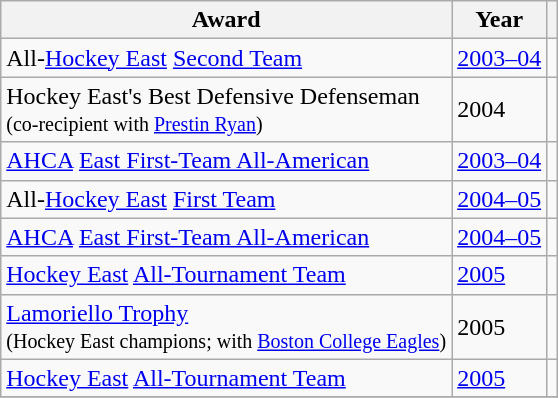<table class="wikitable" border="1">
<tr>
<th>Award</th>
<th>Year</th>
<th></th>
</tr>
<tr>
<td>All-<a href='#'>Hockey East</a> <a href='#'>Second Team</a></td>
<td><a href='#'>2003–04</a></td>
<td></td>
</tr>
<tr>
<td>Hockey East's Best Defensive Defenseman <br><small>(co-recipient with <a href='#'>Prestin Ryan</a>)</small></td>
<td>2004</td>
<td></td>
</tr>
<tr>
<td><a href='#'>AHCA</a> <a href='#'>East First-Team All-American</a></td>
<td><a href='#'>2003–04</a></td>
<td></td>
</tr>
<tr>
<td>All-<a href='#'>Hockey East</a> <a href='#'>First Team</a></td>
<td><a href='#'>2004–05</a></td>
<td></td>
</tr>
<tr>
<td><a href='#'>AHCA</a> <a href='#'>East First-Team All-American</a></td>
<td><a href='#'>2004–05</a></td>
<td></td>
</tr>
<tr>
<td><a href='#'>Hockey East</a> <a href='#'>All-Tournament Team</a></td>
<td><a href='#'>2005</a></td>
<td></td>
</tr>
<tr>
<td><a href='#'>Lamoriello Trophy</a> <br> <small>(Hockey East champions; with <a href='#'>Boston College Eagles</a>)</small></td>
<td>2005</td>
<td></td>
</tr>
<tr>
<td><a href='#'>Hockey East</a> <a href='#'>All-Tournament Team</a></td>
<td><a href='#'>2005</a></td>
<td></td>
</tr>
<tr>
</tr>
</table>
